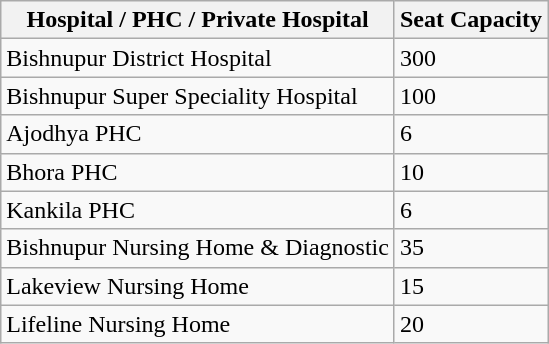<table class="wikitable">
<tr>
<th>Hospital / PHC / Private Hospital</th>
<th>Seat Capacity</th>
</tr>
<tr>
<td>Bishnupur District Hospital</td>
<td>300</td>
</tr>
<tr>
<td>Bishnupur Super Speciality Hospital</td>
<td>100</td>
</tr>
<tr>
<td>Ajodhya PHC</td>
<td>6</td>
</tr>
<tr>
<td>Bhora PHC</td>
<td>10</td>
</tr>
<tr>
<td>Kankila PHC</td>
<td>6</td>
</tr>
<tr>
<td>Bishnupur Nursing Home & Diagnostic</td>
<td>35</td>
</tr>
<tr>
<td>Lakeview Nursing Home</td>
<td>15</td>
</tr>
<tr>
<td>Lifeline Nursing Home</td>
<td>20</td>
</tr>
</table>
